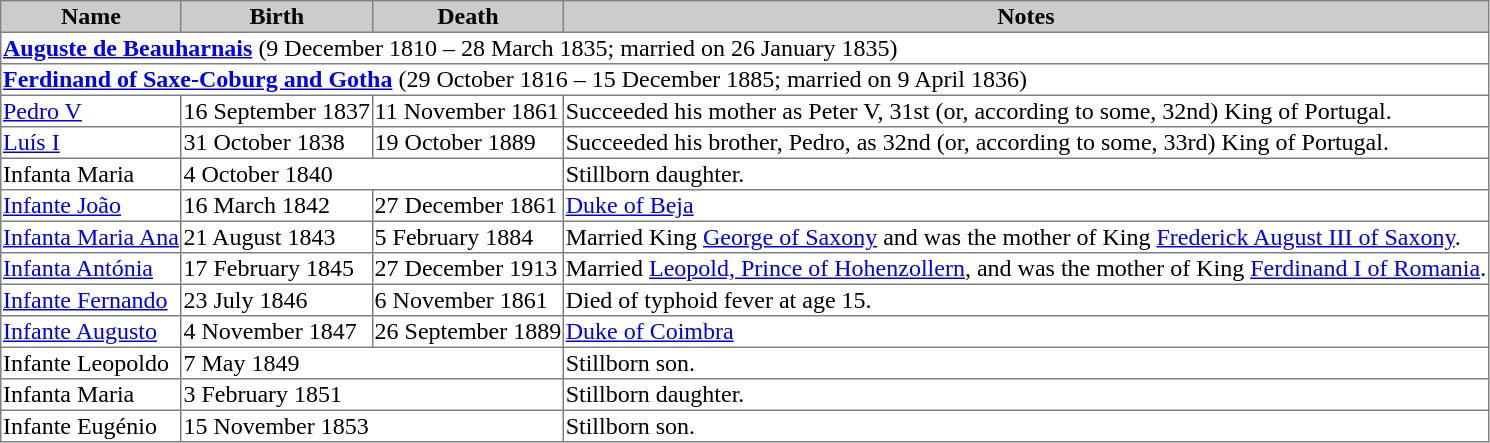<table border=1 style="border-collapse: collapse;">
<tr bgcolor=cccccc>
<th>Name</th>
<th>Birth</th>
<th>Death</th>
<th>Notes</th>
</tr>
<tr>
<td colspan="4"><strong><a href='#'>Auguste de Beauharnais</a></strong> (9 December 1810 – 28 March 1835; married on 26 January 1835)</td>
</tr>
<tr>
<td colspan="4"><strong><a href='#'>Ferdinand of Saxe-Coburg and Gotha</a></strong> (29 October 1816 – 15 December 1885; married on 9 April 1836)</td>
</tr>
<tr>
<td><a href='#'>Pedro V</a></td>
<td>16 September 1837</td>
<td>11 November 1861</td>
<td>Succeeded his mother as Peter V, 31st (or, according to some, 32nd) King of Portugal.</td>
</tr>
<tr>
<td><a href='#'>Luís I</a></td>
<td>31 October 1838</td>
<td>19 October 1889</td>
<td>Succeeded his brother, Pedro, as 32nd (or, according to some, 33rd) King of Portugal.</td>
</tr>
<tr>
<td>Infanta Maria</td>
<td colspan="2">4 October 1840</td>
<td>Stillborn daughter.</td>
</tr>
<tr>
<td><a href='#'>Infante João</a></td>
<td>16 March 1842</td>
<td>27 December 1861</td>
<td><a href='#'>Duke of Beja</a></td>
</tr>
<tr>
<td><a href='#'>Infanta Maria Ana</a></td>
<td>21 August 1843</td>
<td>5 February 1884</td>
<td>Married King <a href='#'>George of Saxony</a> and was the mother of King <a href='#'>Frederick August III of Saxony</a>.</td>
</tr>
<tr>
<td><a href='#'>Infanta Antónia</a></td>
<td>17 February 1845</td>
<td>27 December 1913</td>
<td>Married <a href='#'>Leopold, Prince of Hohenzollern</a>, and was the mother of King <a href='#'>Ferdinand I of Romania</a>.</td>
</tr>
<tr>
<td><a href='#'>Infante Fernando</a></td>
<td>23 July 1846</td>
<td>6 November 1861</td>
<td>Died of typhoid fever at age 15.</td>
</tr>
<tr>
<td><a href='#'>Infante Augusto</a></td>
<td>4 November 1847</td>
<td>26 September 1889</td>
<td><a href='#'>Duke of Coimbra</a></td>
</tr>
<tr>
<td>Infante Leopoldo</td>
<td colspan="2">7 May 1849</td>
<td>Stillborn son.</td>
</tr>
<tr>
<td>Infanta Maria</td>
<td colspan="2">3 February 1851</td>
<td>Stillborn daughter.</td>
</tr>
<tr>
<td>Infante Eugénio</td>
<td colspan="2">15 November 1853</td>
<td>Stillborn son.</td>
</tr>
</table>
